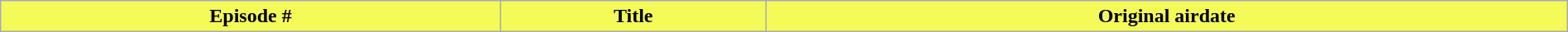<table class="wikitable plainrowheaders" style="width: 100%; margin: auto;">
<tr>
<th style="background-color: #F4FA58; color: black;">Episode #</th>
<th style="background-color: #F4FA58; color: black;">Title</th>
<th style="background-color: #F4FA58; color: black;">Original airdate<br>








</th>
</tr>
</table>
